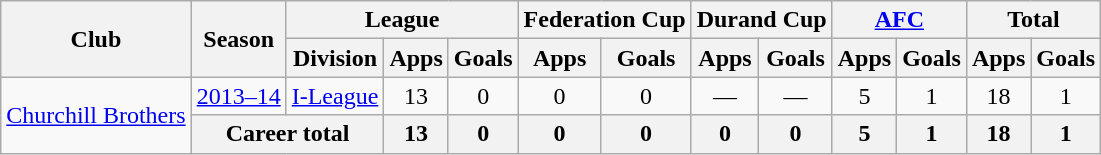<table class="wikitable" style="text-align: center;">
<tr>
<th rowspan="2">Club</th>
<th rowspan="2">Season</th>
<th colspan="3">League</th>
<th colspan="2">Federation Cup</th>
<th colspan="2">Durand Cup</th>
<th colspan="2"><a href='#'>AFC</a></th>
<th colspan="2">Total</th>
</tr>
<tr>
<th>Division</th>
<th>Apps</th>
<th>Goals</th>
<th>Apps</th>
<th>Goals</th>
<th>Apps</th>
<th>Goals</th>
<th>Apps</th>
<th>Goals</th>
<th>Apps</th>
<th>Goals</th>
</tr>
<tr>
<td rowspan="2"><a href='#'>Churchill Brothers</a></td>
<td><a href='#'>2013–14</a></td>
<td><a href='#'>I-League</a></td>
<td>13</td>
<td>0</td>
<td>0</td>
<td>0</td>
<td>—</td>
<td>—</td>
<td>5</td>
<td>1</td>
<td>18</td>
<td>1</td>
</tr>
<tr>
<th colspan="2">Career total</th>
<th>13</th>
<th>0</th>
<th>0</th>
<th>0</th>
<th>0</th>
<th>0</th>
<th>5</th>
<th>1</th>
<th>18</th>
<th>1</th>
</tr>
</table>
